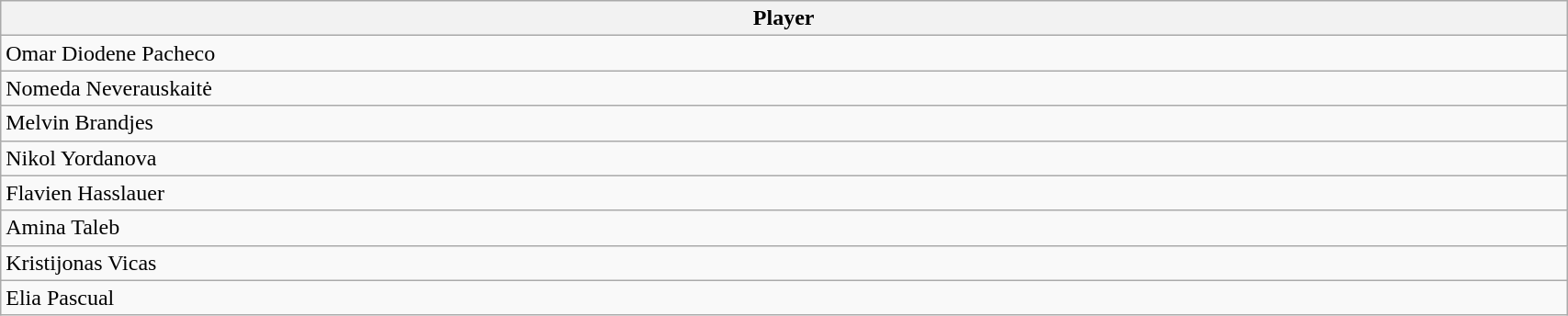<table class="wikitable" style="border-collapse:collapse; width:90%">
<tr>
<th>Player</th>
</tr>
<tr>
<td> Omar Diodene Pacheco</td>
</tr>
<tr>
<td> Nomeda Neverauskaitė</td>
</tr>
<tr>
<td> Melvin Brandjes</td>
</tr>
<tr>
<td> Nikol Yordanova</td>
</tr>
<tr>
<td> Flavien Hasslauer</td>
</tr>
<tr>
<td> Amina Taleb</td>
</tr>
<tr>
<td> Kristijonas Vicas</td>
</tr>
<tr>
<td> Elia Pascual</td>
</tr>
</table>
